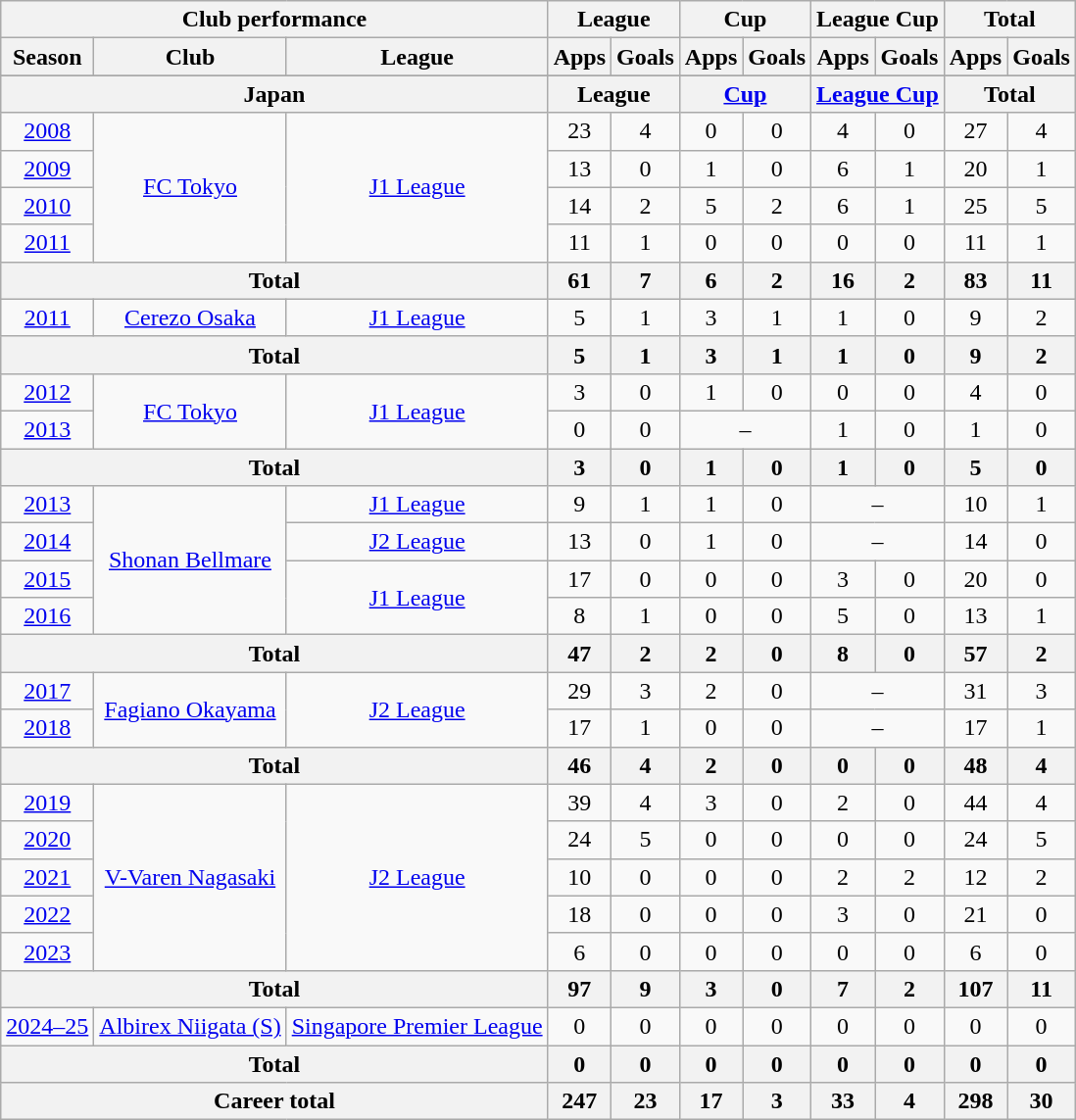<table class="wikitable" style="text-align:center">
<tr>
<th colspan=3>Club performance</th>
<th colspan=2>League</th>
<th colspan=2>Cup</th>
<th colspan=2>League Cup</th>
<th colspan=2>Total</th>
</tr>
<tr>
<th>Season</th>
<th>Club</th>
<th>League</th>
<th>Apps</th>
<th>Goals</th>
<th>Apps</th>
<th>Goals</th>
<th>Apps</th>
<th>Goals</th>
<th>Apps</th>
<th>Goals</th>
</tr>
<tr>
</tr>
<tr>
<th colspan=3>Japan</th>
<th colspan=2>League</th>
<th colspan=2><a href='#'>Cup</a></th>
<th colspan=2><a href='#'>League Cup</a></th>
<th colspan=2>Total</th>
</tr>
<tr>
<td><a href='#'>2008</a></td>
<td rowspan="4"><a href='#'>FC Tokyo</a></td>
<td rowspan="4"><a href='#'>J1 League</a></td>
<td>23</td>
<td>4</td>
<td>0</td>
<td>0</td>
<td>4</td>
<td>0</td>
<td>27</td>
<td>4</td>
</tr>
<tr>
<td><a href='#'>2009</a></td>
<td>13</td>
<td>0</td>
<td>1</td>
<td>0</td>
<td>6</td>
<td>1</td>
<td>20</td>
<td>1</td>
</tr>
<tr>
<td><a href='#'>2010</a></td>
<td>14</td>
<td>2</td>
<td>5</td>
<td>2</td>
<td>6</td>
<td>1</td>
<td>25</td>
<td>5</td>
</tr>
<tr>
<td><a href='#'>2011</a></td>
<td>11</td>
<td>1</td>
<td>0</td>
<td>0</td>
<td>0</td>
<td>0</td>
<td>11</td>
<td>1</td>
</tr>
<tr>
<th colspan="3">Total</th>
<th>61</th>
<th>7</th>
<th>6</th>
<th>2</th>
<th>16</th>
<th>2</th>
<th>83</th>
<th>11</th>
</tr>
<tr>
<td><a href='#'>2011</a></td>
<td><a href='#'>Cerezo Osaka</a></td>
<td><a href='#'>J1 League</a></td>
<td>5</td>
<td>1</td>
<td>3</td>
<td>1</td>
<td>1</td>
<td>0</td>
<td>9</td>
<td>2</td>
</tr>
<tr>
<th colspan="3">Total</th>
<th>5</th>
<th>1</th>
<th>3</th>
<th>1</th>
<th>1</th>
<th>0</th>
<th>9</th>
<th>2</th>
</tr>
<tr>
<td><a href='#'>2012</a></td>
<td rowspan="2"><a href='#'>FC Tokyo</a></td>
<td rowspan="2"><a href='#'>J1 League</a></td>
<td>3</td>
<td>0</td>
<td>1</td>
<td>0</td>
<td>0</td>
<td>0</td>
<td>4</td>
<td>0</td>
</tr>
<tr>
<td><a href='#'>2013</a></td>
<td>0</td>
<td>0</td>
<td colspan="2">–</td>
<td>1</td>
<td>0</td>
<td>1</td>
<td>0</td>
</tr>
<tr>
<th colspan="3">Total</th>
<th>3</th>
<th>0</th>
<th>1</th>
<th>0</th>
<th>1</th>
<th>0</th>
<th>5</th>
<th>0</th>
</tr>
<tr>
<td><a href='#'>2013</a></td>
<td rowspan="4"><a href='#'>Shonan Bellmare</a></td>
<td><a href='#'>J1 League</a></td>
<td>9</td>
<td>1</td>
<td>1</td>
<td>0</td>
<td colspan="2">–</td>
<td>10</td>
<td>1</td>
</tr>
<tr>
<td><a href='#'>2014</a></td>
<td><a href='#'>J2 League</a></td>
<td>13</td>
<td>0</td>
<td>1</td>
<td>0</td>
<td colspan="2">–</td>
<td>14</td>
<td>0</td>
</tr>
<tr>
<td><a href='#'>2015</a></td>
<td rowspan="2"><a href='#'>J1 League</a></td>
<td>17</td>
<td>0</td>
<td>0</td>
<td>0</td>
<td>3</td>
<td>0</td>
<td>20</td>
<td>0</td>
</tr>
<tr>
<td><a href='#'>2016</a></td>
<td>8</td>
<td>1</td>
<td>0</td>
<td>0</td>
<td>5</td>
<td>0</td>
<td>13</td>
<td>1</td>
</tr>
<tr>
<th colspan="3">Total</th>
<th>47</th>
<th>2</th>
<th>2</th>
<th>0</th>
<th>8</th>
<th>0</th>
<th>57</th>
<th>2</th>
</tr>
<tr>
<td><a href='#'>2017</a></td>
<td rowspan="2"><a href='#'>Fagiano Okayama</a></td>
<td rowspan="2"><a href='#'>J2 League</a></td>
<td>29</td>
<td>3</td>
<td>2</td>
<td>0</td>
<td colspan="2">–</td>
<td>31</td>
<td>3</td>
</tr>
<tr>
<td><a href='#'>2018</a></td>
<td>17</td>
<td>1</td>
<td>0</td>
<td>0</td>
<td colspan="2">–</td>
<td>17</td>
<td>1</td>
</tr>
<tr>
<th colspan="3">Total</th>
<th>46</th>
<th>4</th>
<th>2</th>
<th>0</th>
<th>0</th>
<th>0</th>
<th>48</th>
<th>4</th>
</tr>
<tr>
<td><a href='#'>2019</a></td>
<td rowspan="5"><a href='#'>V-Varen Nagasaki</a></td>
<td rowspan="5"><a href='#'>J2 League</a></td>
<td>39</td>
<td>4</td>
<td>3</td>
<td>0</td>
<td>2</td>
<td>0</td>
<td>44</td>
<td>4</td>
</tr>
<tr>
<td><a href='#'>2020</a></td>
<td>24</td>
<td>5</td>
<td>0</td>
<td>0</td>
<td>0</td>
<td>0</td>
<td>24</td>
<td>5</td>
</tr>
<tr>
<td><a href='#'>2021</a></td>
<td>10</td>
<td>0</td>
<td>0</td>
<td>0</td>
<td>2</td>
<td>2</td>
<td>12</td>
<td>2</td>
</tr>
<tr>
<td><a href='#'>2022</a></td>
<td>18</td>
<td>0</td>
<td>0</td>
<td>0</td>
<td>3</td>
<td>0</td>
<td>21</td>
<td>0</td>
</tr>
<tr>
<td><a href='#'>2023</a></td>
<td>6</td>
<td>0</td>
<td>0</td>
<td>0</td>
<td>0</td>
<td>0</td>
<td>6</td>
<td>0</td>
</tr>
<tr>
<th colspan="3">Total</th>
<th>97</th>
<th>9</th>
<th>3</th>
<th>0</th>
<th>7</th>
<th>2</th>
<th>107</th>
<th>11</th>
</tr>
<tr>
<td><a href='#'>2024–25</a></td>
<td><a href='#'>Albirex Niigata (S)</a></td>
<td><a href='#'>Singapore Premier League</a></td>
<td>0</td>
<td>0</td>
<td>0</td>
<td>0</td>
<td>0</td>
<td>0</td>
<td>0</td>
<td>0</td>
</tr>
<tr>
<th colspan="3">Total</th>
<th>0</th>
<th>0</th>
<th>0</th>
<th>0</th>
<th>0</th>
<th>0</th>
<th>0</th>
<th>0</th>
</tr>
<tr>
<th colspan=3>Career total</th>
<th>247</th>
<th>23</th>
<th>17</th>
<th>3</th>
<th>33</th>
<th>4</th>
<th>298</th>
<th>30</th>
</tr>
</table>
